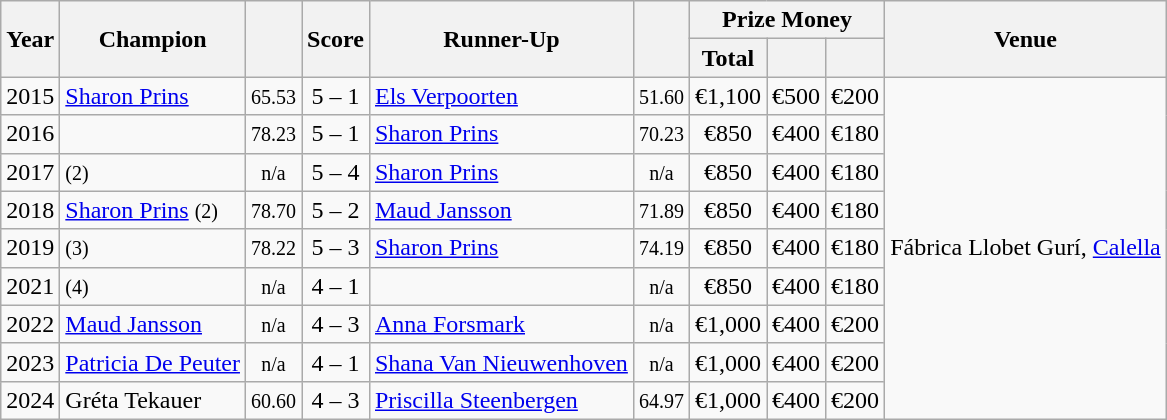<table class="wikitable sortable">
<tr>
<th rowspan=2>Year</th>
<th rowspan=2>Champion</th>
<th rowspan=2></th>
<th rowspan=2>Score</th>
<th rowspan=2>Runner-Up</th>
<th rowspan=2></th>
<th colspan=3>Prize Money</th>
<th rowspan=2>Venue</th>
</tr>
<tr>
<th>Total</th>
<th></th>
<th></th>
</tr>
<tr>
<td>2015</td>
<td> <a href='#'>Sharon Prins</a></td>
<td align=center><small><span>65.53</span></small></td>
<td align=center>5 – 1</td>
<td> <a href='#'>Els Verpoorten</a></td>
<td align=center><small><span>51.60</span></small></td>
<td align=center>€1,100</td>
<td align=center>€500</td>
<td align=center>€200</td>
<td rowspan=9>Fábrica Llobet Gurí, <a href='#'>Calella</a></td>
</tr>
<tr>
<td>2016</td>
<td></td>
<td align=center><small><span>78.23</span></small></td>
<td align=center>5 – 1</td>
<td> <a href='#'>Sharon Prins</a></td>
<td align=center><small><span>70.23</span></small></td>
<td align=center>€850</td>
<td align=center>€400</td>
<td align=center>€180</td>
</tr>
<tr>
<td>2017</td>
<td> <small>(2)</small></td>
<td align=center><small><span>n/a</span></small></td>
<td align=center>5 – 4</td>
<td> <a href='#'>Sharon Prins</a></td>
<td align=center><small><span>n/a</span></small></td>
<td align=center>€850</td>
<td align=center>€400</td>
<td align=center>€180</td>
</tr>
<tr>
<td>2018</td>
<td> <a href='#'>Sharon Prins</a> <small>(2)</small></td>
<td align=center><small><span>78.70</span></small></td>
<td align=center>5 – 2</td>
<td> <a href='#'>Maud Jansson</a></td>
<td align=center><small><span>71.89</span></small></td>
<td align=center>€850</td>
<td align=center>€400</td>
<td align=center>€180</td>
</tr>
<tr>
<td>2019</td>
<td> <small>(3)</small></td>
<td align=center><small><span>78.22</span></small></td>
<td align=center>5 – 3</td>
<td> <a href='#'>Sharon Prins</a></td>
<td align=center><small><span>74.19</span></small></td>
<td align=center>€850</td>
<td align=center>€400</td>
<td align=center>€180</td>
</tr>
<tr>
<td>2021</td>
<td> <small>(4)</small></td>
<td align=center><small><span>n/a</span></small></td>
<td align=center>4 – 1</td>
<td></td>
<td align=center><small><span>n/a</span></small></td>
<td align=center>€850</td>
<td align=center>€400</td>
<td align=center>€180</td>
</tr>
<tr>
<td>2022</td>
<td> <a href='#'>Maud Jansson</a></td>
<td align=center><small><span>n/a</span></small></td>
<td align=center>4 – 3</td>
<td> <a href='#'>Anna Forsmark</a></td>
<td align=center><small><span>n/a</span></small></td>
<td align=center>€1,000</td>
<td align=center>€400</td>
<td align=center>€200</td>
</tr>
<tr>
<td>2023</td>
<td> <a href='#'>Patricia De Peuter</a></td>
<td align=center><small><span>n/a</span></small></td>
<td align=center>4 – 1</td>
<td> <a href='#'>Shana Van Nieuwenhoven</a></td>
<td align=center><small><span>n/a</span></small></td>
<td align=center>€1,000</td>
<td align=center>€400</td>
<td align=center>€200</td>
</tr>
<tr>
<td>2024</td>
<td> Gréta Tekauer</td>
<td align=center><small><span>60.60</span></small></td>
<td align=center>4 – 3</td>
<td> <a href='#'>Priscilla Steenbergen</a></td>
<td align=center><small><span>64.97</span></small></td>
<td align=center>€1,000</td>
<td align=center>€400</td>
<td align=center>€200</td>
</tr>
</table>
